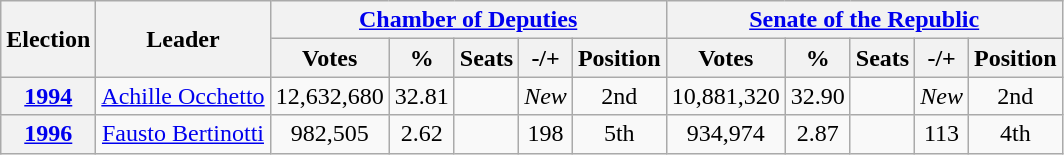<table class="wikitable" style="text-align:center">
<tr>
<th rowspan="2">Election</th>
<th rowspan="2">Leader</th>
<th colspan="5"><a href='#'>Chamber of Deputies</a></th>
<th colspan="5"><a href='#'>Senate of the Republic</a></th>
</tr>
<tr>
<th>Votes</th>
<th>%</th>
<th>Seats</th>
<th>-/+</th>
<th>Position</th>
<th>Votes</th>
<th>%</th>
<th>Seats</th>
<th>-/+</th>
<th>Position</th>
</tr>
<tr>
<th><a href='#'>1994</a></th>
<td><a href='#'>Achille Occhetto</a></td>
<td>12,632,680</td>
<td>32.81</td>
<td></td>
<td><em>New</em></td>
<td>2nd</td>
<td>10,881,320</td>
<td>32.90</td>
<td></td>
<td><em>New</em></td>
<td>2nd</td>
</tr>
<tr>
<th><a href='#'>1996</a></th>
<td><a href='#'>Fausto Bertinotti</a></td>
<td>982,505</td>
<td>2.62</td>
<td></td>
<td> 198</td>
<td>5th</td>
<td>934,974</td>
<td>2.87</td>
<td></td>
<td> 113</td>
<td>4th</td>
</tr>
</table>
